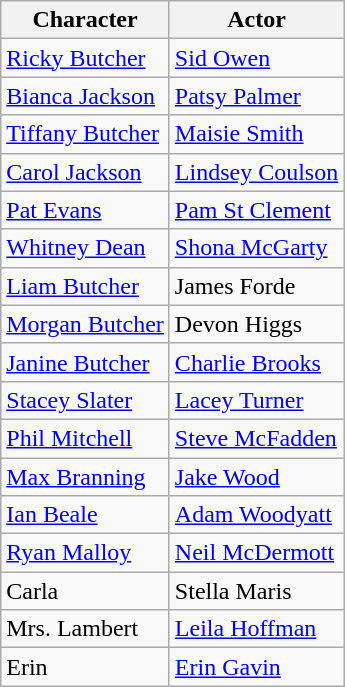<table class="wikitable plainrowheaders">
<tr>
<th scope="col">Character</th>
<th scope="col">Actor</th>
</tr>
<tr>
<td><a href='#'>Ricky Butcher</a></td>
<td><a href='#'>Sid Owen</a></td>
</tr>
<tr>
<td><a href='#'>Bianca Jackson</a></td>
<td><a href='#'>Patsy Palmer</a></td>
</tr>
<tr>
<td><a href='#'>Tiffany Butcher</a></td>
<td><a href='#'>Maisie Smith</a></td>
</tr>
<tr>
<td><a href='#'>Carol Jackson</a></td>
<td><a href='#'>Lindsey Coulson</a></td>
</tr>
<tr>
<td><a href='#'>Pat Evans</a></td>
<td><a href='#'>Pam St Clement</a></td>
</tr>
<tr>
<td><a href='#'>Whitney Dean</a></td>
<td><a href='#'>Shona McGarty</a></td>
</tr>
<tr>
<td><a href='#'>Liam Butcher</a></td>
<td>James Forde</td>
</tr>
<tr>
<td><a href='#'>Morgan Butcher</a></td>
<td>Devon Higgs</td>
</tr>
<tr>
<td><a href='#'>Janine Butcher</a></td>
<td><a href='#'>Charlie Brooks</a></td>
</tr>
<tr>
<td><a href='#'>Stacey Slater</a></td>
<td><a href='#'>Lacey Turner</a></td>
</tr>
<tr>
<td><a href='#'>Phil Mitchell</a></td>
<td><a href='#'>Steve McFadden</a></td>
</tr>
<tr>
<td><a href='#'>Max Branning</a></td>
<td><a href='#'>Jake Wood</a></td>
</tr>
<tr>
<td><a href='#'>Ian Beale</a></td>
<td><a href='#'>Adam Woodyatt</a></td>
</tr>
<tr>
<td><a href='#'>Ryan Malloy</a></td>
<td><a href='#'>Neil McDermott</a></td>
</tr>
<tr>
<td>Carla</td>
<td>Stella Maris</td>
</tr>
<tr>
<td>Mrs. Lambert</td>
<td><a href='#'>Leila Hoffman</a></td>
</tr>
<tr>
<td>Erin</td>
<td><a href='#'>Erin Gavin</a></td>
</tr>
</table>
